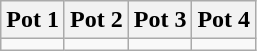<table class="wikitable">
<tr>
<th width=25%>Pot 1</th>
<th width=25%>Pot 2</th>
<th width=25%>Pot 3</th>
<th width=25%>Pot 4</th>
</tr>
<tr>
<td valign=top></td>
<td valign=top></td>
<td valign=top></td>
<td valign=top></td>
</tr>
</table>
